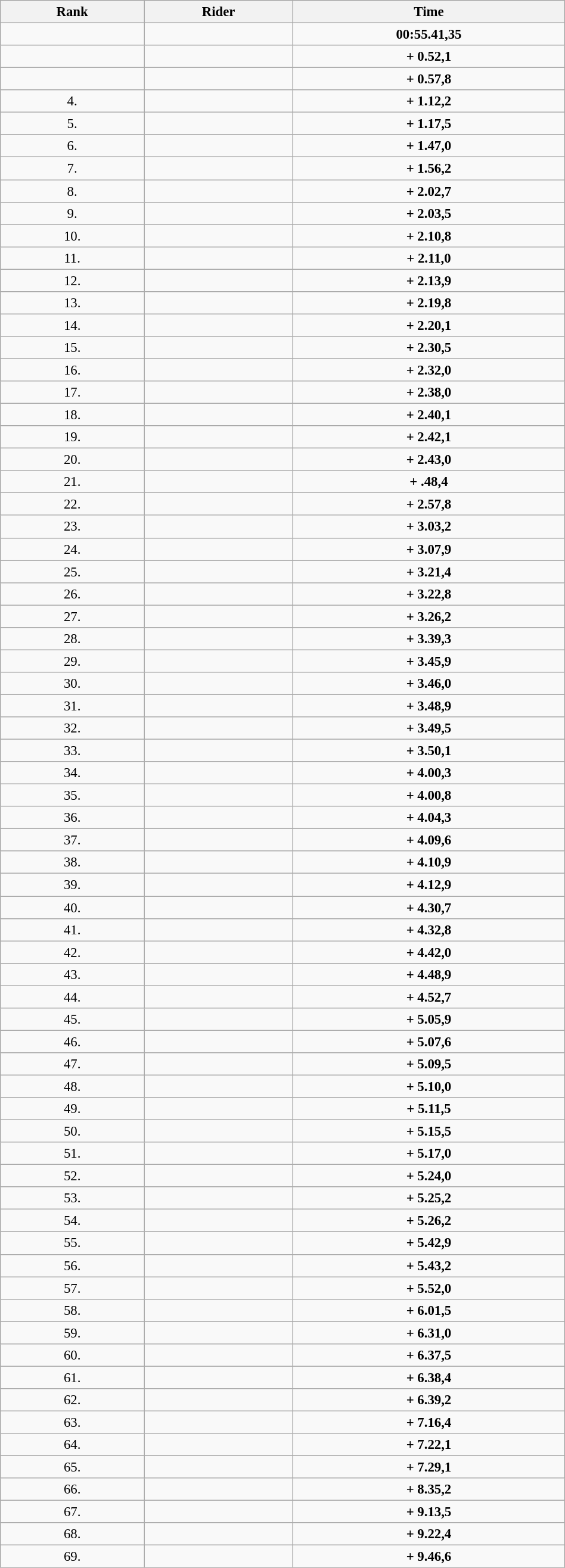<table class=wikitable style="font-size:95%" width="50%">
<tr>
<th>Rank</th>
<th>Rider</th>
<th>Time</th>
</tr>
<tr>
<td align="center"></td>
<td></td>
<td align="center"><strong>00:55.41,35</strong></td>
</tr>
<tr>
<td align="center"></td>
<td></td>
<td align="center"><strong>+ 0.52,1</strong></td>
</tr>
<tr>
<td align="center"></td>
<td></td>
<td align="center"><strong>+ 0.57,8</strong></td>
</tr>
<tr>
<td align="center">4.</td>
<td></td>
<td align="center"><strong>+ 1.12,2</strong></td>
</tr>
<tr>
<td align="center">5.</td>
<td></td>
<td align="center"><strong>+ 1.17,5</strong></td>
</tr>
<tr>
<td align="center">6.</td>
<td></td>
<td align="center"><strong>+ 1.47,0</strong></td>
</tr>
<tr>
<td align="center">7.</td>
<td></td>
<td align="center"><strong>+ 1.56,2</strong></td>
</tr>
<tr>
<td align="center">8.</td>
<td></td>
<td align="center"><strong>+ 2.02,7</strong></td>
</tr>
<tr>
<td align="center">9.</td>
<td></td>
<td align="center"><strong>+ 2.03,5</strong></td>
</tr>
<tr>
<td align="center">10.</td>
<td></td>
<td align="center"><strong>+ 2.10,8</strong></td>
</tr>
<tr>
<td align="center">11.</td>
<td></td>
<td align="center"><strong>+ 2.11,0</strong></td>
</tr>
<tr>
<td align="center">12.</td>
<td></td>
<td align="center"><strong>+ 2.13,9</strong></td>
</tr>
<tr>
<td align="center">13.</td>
<td></td>
<td align="center"><strong>+ 2.19,8</strong></td>
</tr>
<tr>
<td align="center">14.</td>
<td></td>
<td align="center"><strong>+ 2.20,1</strong></td>
</tr>
<tr>
<td align="center">15.</td>
<td></td>
<td align="center"><strong>+ 2.30,5</strong></td>
</tr>
<tr>
<td align="center">16.</td>
<td></td>
<td align="center"><strong>+ 2.32,0</strong></td>
</tr>
<tr>
<td align="center">17.</td>
<td></td>
<td align="center"><strong>+ 2.38,0</strong></td>
</tr>
<tr>
<td align="center">18.</td>
<td></td>
<td align="center"><strong>+ 2.40,1</strong></td>
</tr>
<tr>
<td align="center">19.</td>
<td></td>
<td align="center"><strong>+ 2.42,1</strong></td>
</tr>
<tr>
<td align="center">20.</td>
<td></td>
<td align="center"><strong>+ 2.43,0</strong></td>
</tr>
<tr>
<td align="center">21.</td>
<td></td>
<td align="center"><strong>+ .48,4</strong></td>
</tr>
<tr>
<td align="center">22.</td>
<td></td>
<td align="center"><strong>+ 2.57,8</strong></td>
</tr>
<tr>
<td align="center">23.</td>
<td></td>
<td align="center"><strong>+ 3.03,2</strong></td>
</tr>
<tr>
<td align="center">24.</td>
<td></td>
<td align="center"><strong>+ 3.07,9</strong></td>
</tr>
<tr>
<td align="center">25.</td>
<td></td>
<td align="center"><strong>+ 3.21,4</strong></td>
</tr>
<tr>
<td align="center">26.</td>
<td></td>
<td align="center"><strong>+ 3.22,8</strong></td>
</tr>
<tr>
<td align="center">27.</td>
<td></td>
<td align="center"><strong>+ 3.26,2</strong></td>
</tr>
<tr>
<td align="center">28.</td>
<td></td>
<td align="center"><strong>+ 3.39,3</strong></td>
</tr>
<tr>
<td align="center">29.</td>
<td></td>
<td align="center"><strong>+ 3.45,9</strong></td>
</tr>
<tr>
<td align="center">30.</td>
<td></td>
<td align="center"><strong>+ 3.46,0</strong></td>
</tr>
<tr>
<td align="center">31.</td>
<td></td>
<td align="center"><strong>+ 3.48,9</strong></td>
</tr>
<tr>
<td align="center">32.</td>
<td></td>
<td align="center"><strong>+ 3.49,5</strong></td>
</tr>
<tr>
<td align="center">33.</td>
<td></td>
<td align="center"><strong>+ 3.50,1</strong></td>
</tr>
<tr>
<td align="center">34.</td>
<td></td>
<td align="center"><strong>+ 4.00,3</strong></td>
</tr>
<tr>
<td align="center">35.</td>
<td></td>
<td align="center"><strong>+ 4.00,8</strong></td>
</tr>
<tr>
<td align="center">36.</td>
<td></td>
<td align="center"><strong>+ 4.04,3</strong></td>
</tr>
<tr>
<td align="center">37.</td>
<td></td>
<td align="center"><strong>+ 4.09,6</strong></td>
</tr>
<tr>
<td align="center">38.</td>
<td></td>
<td align="center"><strong>+ 4.10,9</strong></td>
</tr>
<tr>
<td align="center">39.</td>
<td></td>
<td align="center"><strong>+ 4.12,9</strong></td>
</tr>
<tr>
<td align="center">40.</td>
<td></td>
<td align="center"><strong>+ 4.30,7</strong></td>
</tr>
<tr>
<td align="center">41.</td>
<td></td>
<td align="center"><strong>+ 4.32,8</strong></td>
</tr>
<tr>
<td align="center">42.</td>
<td></td>
<td align="center"><strong>+ 4.42,0</strong></td>
</tr>
<tr>
<td align="center">43.</td>
<td></td>
<td align="center"><strong>+ 4.48,9</strong></td>
</tr>
<tr>
<td align="center">44.</td>
<td></td>
<td align="center"><strong>+ 4.52,7</strong></td>
</tr>
<tr>
<td align="center">45.</td>
<td></td>
<td align="center"><strong>+ 5.05,9</strong></td>
</tr>
<tr>
<td align="center">46.</td>
<td></td>
<td align="center"><strong>+ 5.07,6</strong></td>
</tr>
<tr>
<td align="center">47.</td>
<td></td>
<td align="center"><strong>+ 5.09,5</strong></td>
</tr>
<tr>
<td align="center">48.</td>
<td></td>
<td align="center"><strong>+ 5.10,0</strong></td>
</tr>
<tr>
<td align="center">49.</td>
<td></td>
<td align="center"><strong>+ 5.11,5</strong></td>
</tr>
<tr>
<td align="center">50.</td>
<td></td>
<td align="center"><strong>+ 5.15,5</strong></td>
</tr>
<tr>
<td align="center">51.</td>
<td></td>
<td align="center"><strong>+ 5.17,0</strong></td>
</tr>
<tr>
<td align="center">52.</td>
<td></td>
<td align="center"><strong>+ 5.24,0</strong></td>
</tr>
<tr>
<td align="center">53.</td>
<td></td>
<td align="center"><strong>+ 5.25,2</strong></td>
</tr>
<tr>
<td align="center">54.</td>
<td></td>
<td align="center"><strong>+ 5.26,2</strong></td>
</tr>
<tr>
<td align="center">55.</td>
<td></td>
<td align="center"><strong>+ 5.42,9</strong></td>
</tr>
<tr>
<td align="center">56.</td>
<td></td>
<td align="center"><strong>+ 5.43,2</strong></td>
</tr>
<tr>
<td align="center">57.</td>
<td></td>
<td align="center"><strong>+ 5.52,0</strong></td>
</tr>
<tr>
<td align="center">58.</td>
<td></td>
<td align="center"><strong>+ 6.01,5</strong></td>
</tr>
<tr>
<td align="center">59.</td>
<td></td>
<td align="center"><strong>+ 6.31,0</strong></td>
</tr>
<tr>
<td align="center">60.</td>
<td></td>
<td align="center"><strong>+ 6.37,5</strong></td>
</tr>
<tr>
<td align="center">61.</td>
<td></td>
<td align="center"><strong>+ 6.38,4</strong></td>
</tr>
<tr>
<td align="center">62.</td>
<td></td>
<td align="center"><strong>+ 6.39,2</strong></td>
</tr>
<tr>
<td align="center">63.</td>
<td></td>
<td align="center"><strong>+ 7.16,4</strong></td>
</tr>
<tr>
<td align="center">64.</td>
<td></td>
<td align="center"><strong>+ 7.22,1</strong></td>
</tr>
<tr>
<td align="center">65.</td>
<td></td>
<td align="center"><strong>+ 7.29,1</strong></td>
</tr>
<tr>
<td align="center">66.</td>
<td></td>
<td align="center"><strong>+ 8.35,2</strong></td>
</tr>
<tr>
<td align="center">67.</td>
<td></td>
<td align="center"><strong>+ 9.13,5</strong></td>
</tr>
<tr>
<td align="center">68.</td>
<td></td>
<td align="center"><strong>+ 9.22,4</strong></td>
</tr>
<tr>
<td align="center">69.</td>
<td></td>
<td align="center"><strong>+ 9.46,6</strong></td>
</tr>
</table>
